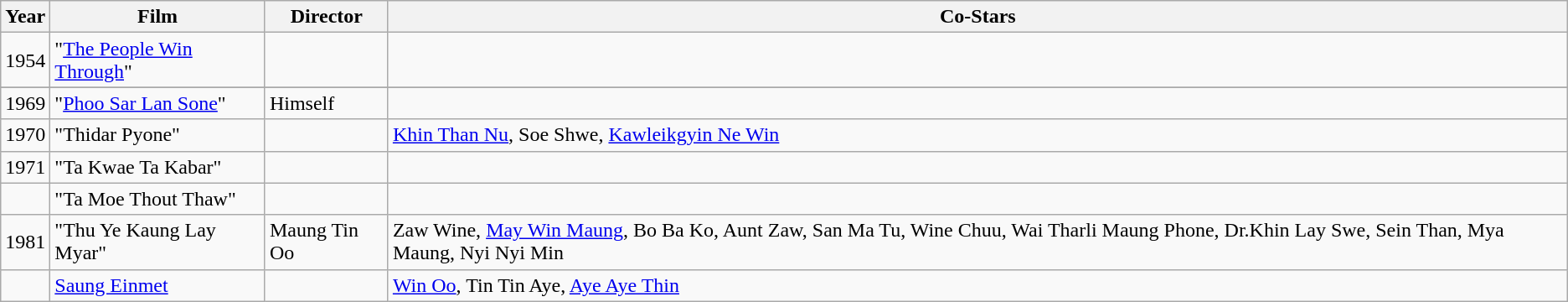<table class="wikitable sortable">
<tr>
<th>Year</th>
<th>Film</th>
<th>Director</th>
<th>Co-Stars</th>
</tr>
<tr>
<td>1954</td>
<td>"<a href='#'>The People Win Through</a>"</td>
<td></td>
<td></td>
</tr>
<tr>
</tr>
<tr>
<td>1969</td>
<td>"<a href='#'>Phoo Sar Lan Sone</a>"</td>
<td>Himself</td>
<td></td>
</tr>
<tr>
<td>1970</td>
<td>"Thidar Pyone"</td>
<td></td>
<td><a href='#'>Khin Than Nu</a>, Soe Shwe, <a href='#'>Kawleikgyin Ne Win</a></td>
</tr>
<tr>
<td>1971</td>
<td>"Ta Kwae Ta Kabar"</td>
<td></td>
<td></td>
</tr>
<tr>
<td></td>
<td>"Ta Moe Thout Thaw"</td>
<td></td>
<td></td>
</tr>
<tr>
<td>1981</td>
<td>"Thu Ye Kaung Lay Myar"</td>
<td>Maung Tin Oo</td>
<td>Zaw Wine, <a href='#'>May Win Maung</a>, Bo Ba Ko, Aunt Zaw, San Ma Tu, Wine Chuu, Wai Tharli Maung Phone, Dr.Khin Lay Swe,  Sein Than, Mya Maung, Nyi Nyi Min</td>
</tr>
<tr>
<td></td>
<td><a href='#'>Saung Einmet</a></td>
<td></td>
<td><a href='#'>Win Oo</a>, Tin Tin Aye, <a href='#'>Aye Aye Thin</a></td>
</tr>
</table>
